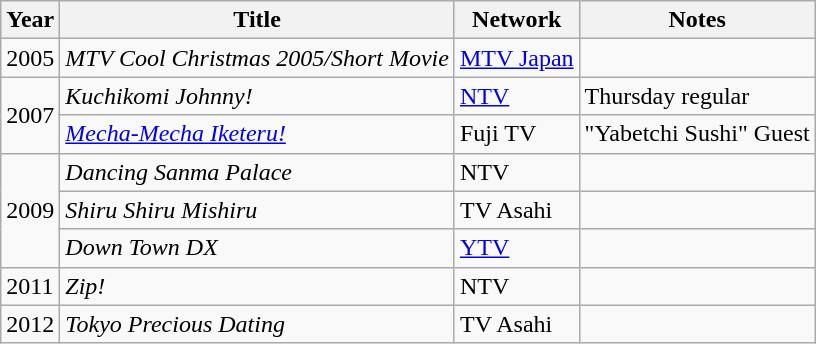<table class="wikitable">
<tr>
<th>Year</th>
<th>Title</th>
<th>Network</th>
<th>Notes</th>
</tr>
<tr>
<td>2005</td>
<td><em>MTV Cool Christmas 2005/Short Movie</em></td>
<td><a href='#'>MTV Japan</a></td>
<td></td>
</tr>
<tr>
<td rowspan="2">2007</td>
<td><em>Kuchikomi Johnny!</em></td>
<td><a href='#'>NTV</a></td>
<td>Thursday regular</td>
</tr>
<tr>
<td><em><a href='#'>Mecha-Mecha Iketeru!</a></em></td>
<td>Fuji TV</td>
<td>"Yabetchi Sushi" Guest</td>
</tr>
<tr>
<td rowspan="3">2009</td>
<td><em>Dancing Sanma Palace</em></td>
<td>NTV</td>
<td></td>
</tr>
<tr>
<td><em>Shiru Shiru Mishiru</em></td>
<td>TV Asahi</td>
<td></td>
</tr>
<tr>
<td><em>Down Town DX</em></td>
<td><a href='#'>YTV</a></td>
<td></td>
</tr>
<tr>
<td>2011</td>
<td><em>Zip!</em></td>
<td>NTV</td>
<td></td>
</tr>
<tr>
<td>2012</td>
<td><em>Tokyo Precious Dating</em></td>
<td>TV Asahi</td>
<td></td>
</tr>
</table>
